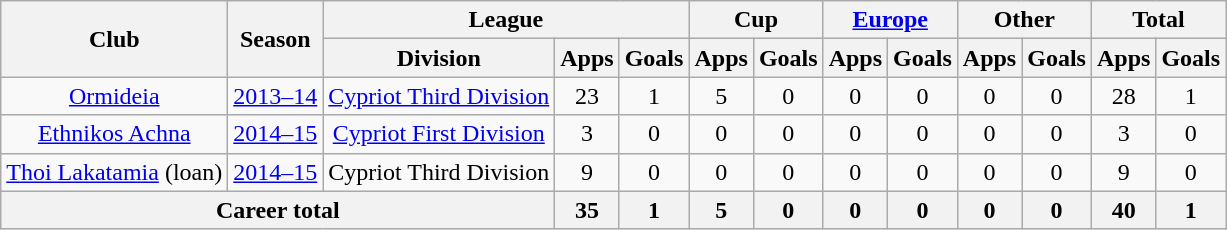<table class="wikitable" style="text-align:center">
<tr>
<th rowspan="2">Club</th>
<th rowspan="2">Season</th>
<th colspan="3">League</th>
<th colspan="2">Cup</th>
<th colspan="2"><a href='#'>Europe</a></th>
<th colspan="2">Other</th>
<th colspan="2">Total</th>
</tr>
<tr>
<th>Division</th>
<th>Apps</th>
<th>Goals</th>
<th>Apps</th>
<th>Goals</th>
<th>Apps</th>
<th>Goals</th>
<th>Apps</th>
<th>Goals</th>
<th>Apps</th>
<th>Goals</th>
</tr>
<tr>
<td><a href='#'>Ormideia</a></td>
<td><a href='#'>2013–14</a></td>
<td><a href='#'>Cypriot Third Division</a></td>
<td>23</td>
<td>1</td>
<td>5</td>
<td>0</td>
<td>0</td>
<td>0</td>
<td>0</td>
<td>0</td>
<td>28</td>
<td>1</td>
</tr>
<tr>
<td><a href='#'>Ethnikos Achna</a></td>
<td><a href='#'>2014–15</a></td>
<td><a href='#'>Cypriot First Division</a></td>
<td>3</td>
<td>0</td>
<td>0</td>
<td>0</td>
<td>0</td>
<td>0</td>
<td>0</td>
<td>0</td>
<td>3</td>
<td>0</td>
</tr>
<tr>
<td><a href='#'>Thoi Lakatamia</a> (loan)</td>
<td><a href='#'>2014–15</a></td>
<td>Cypriot Third Division</td>
<td>9</td>
<td>0</td>
<td>0</td>
<td>0</td>
<td>0</td>
<td>0</td>
<td>0</td>
<td>0</td>
<td>9</td>
<td>0</td>
</tr>
<tr>
<th colspan="3">Career total</th>
<th>35</th>
<th>1</th>
<th>5</th>
<th>0</th>
<th>0</th>
<th>0</th>
<th>0</th>
<th>0</th>
<th>40</th>
<th>1</th>
</tr>
</table>
